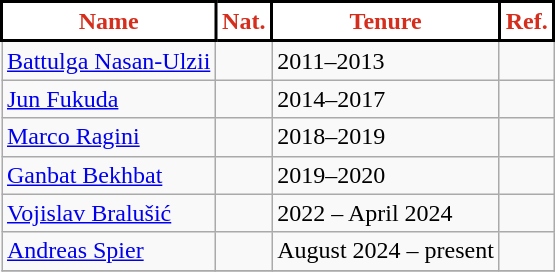<table class="wikitable sortable">
<tr>
<th style="background:#FFFFFF; color:#D62E1D; border:2px solid #000000" scope="col">Name</th>
<th style="background:#FFFFFF; color:#D62E1D; border:2px solid #000000" scope="col">Nat.</th>
<th style="background:#FFFFFF; color:#D62E1D; border:2px solid #000000" scope="col">Tenure</th>
<th style="background:#FFFFFF; color:#D62E1D; border:2px solid #000000" scope="col">Ref.</th>
</tr>
<tr>
<td><a href='#'>Battulga Nasan-Ulzii</a></td>
<td></td>
<td>2011–2013</td>
<td align=center></td>
</tr>
<tr>
<td><a href='#'>Jun Fukuda</a></td>
<td></td>
<td>2014–2017</td>
<td align=center></td>
</tr>
<tr>
<td><a href='#'>Marco Ragini</a></td>
<td></td>
<td>2018–2019</td>
<td align=center></td>
</tr>
<tr>
<td><a href='#'>Ganbat Bekhbat</a></td>
<td></td>
<td>2019–2020</td>
<td align=center></td>
</tr>
<tr>
<td><a href='#'>Vojislav Bralušić</a></td>
<td></td>
<td>2022 – April 2024</td>
<td align=center></td>
</tr>
<tr>
<td><a href='#'>Andreas Spier</a></td>
<td></td>
<td>August 2024 – present</td>
<td align=center></td>
</tr>
<tr>
</tr>
</table>
